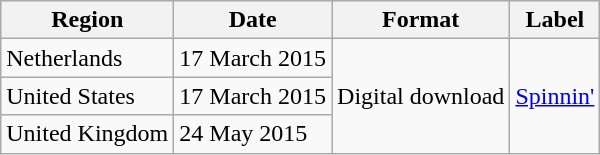<table class=wikitable>
<tr>
<th>Region</th>
<th>Date</th>
<th>Format</th>
<th>Label</th>
</tr>
<tr>
<td>Netherlands</td>
<td>17 March 2015</td>
<td rowspan="3">Digital download</td>
<td rowspan="3"><a href='#'>Spinnin'</a></td>
</tr>
<tr>
<td>United States</td>
<td>17 March 2015</td>
</tr>
<tr>
<td>United Kingdom</td>
<td>24 May 2015</td>
</tr>
</table>
